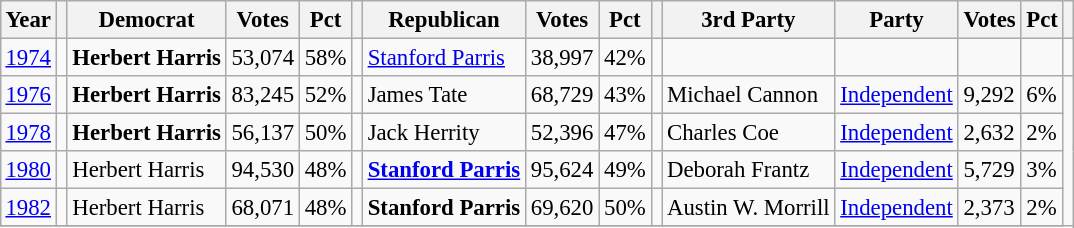<table class="wikitable" style="margin:0.5em ; font-size:95%">
<tr>
<th>Year</th>
<th></th>
<th>Democrat</th>
<th>Votes</th>
<th>Pct</th>
<th></th>
<th>Republican</th>
<th>Votes</th>
<th>Pct</th>
<th></th>
<th>3rd Party</th>
<th>Party</th>
<th>Votes</th>
<th>Pct</th>
<th></th>
</tr>
<tr>
<td><a href='#'>1974</a></td>
<td></td>
<td><strong>Herbert Harris</strong></td>
<td>53,074</td>
<td>58%</td>
<td></td>
<td><a href='#'>Stanford Parris</a></td>
<td>38,997</td>
<td>42%</td>
<td></td>
<td></td>
<td></td>
<td></td>
<td></td>
<td></td>
</tr>
<tr>
<td><a href='#'>1976</a></td>
<td></td>
<td><strong>Herbert Harris</strong></td>
<td>83,245</td>
<td>52%</td>
<td></td>
<td>James Tate</td>
<td>68,729</td>
<td>43%</td>
<td></td>
<td>Michael Cannon</td>
<td><a href='#'>Independent</a></td>
<td>9,292</td>
<td>6%</td>
</tr>
<tr>
<td><a href='#'>1978</a></td>
<td></td>
<td><strong>Herbert Harris</strong></td>
<td>56,137</td>
<td>50%</td>
<td></td>
<td>Jack Herrity</td>
<td>52,396</td>
<td>47%</td>
<td></td>
<td>Charles Coe</td>
<td><a href='#'>Independent</a></td>
<td>2,632</td>
<td>2%</td>
</tr>
<tr>
<td><a href='#'>1980</a></td>
<td></td>
<td>Herbert Harris</td>
<td>94,530</td>
<td>48%</td>
<td></td>
<td><strong><a href='#'>Stanford Parris</a></strong></td>
<td>95,624</td>
<td>49%</td>
<td></td>
<td>Deborah Frantz</td>
<td><a href='#'>Independent</a></td>
<td>5,729</td>
<td>3%</td>
</tr>
<tr>
<td><a href='#'>1982</a></td>
<td></td>
<td>Herbert Harris</td>
<td>68,071</td>
<td>48%</td>
<td></td>
<td><strong>Stanford Parris</strong></td>
<td>69,620</td>
<td>50%</td>
<td></td>
<td>Austin W. Morrill</td>
<td><a href='#'>Independent</a></td>
<td>2,373</td>
<td>2%</td>
</tr>
<tr>
</tr>
</table>
